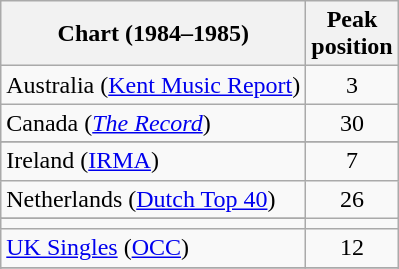<table class="wikitable sortable">
<tr>
<th>Chart (1984–1985)</th>
<th>Peak<br>position</th>
</tr>
<tr>
<td>Australia (<a href='#'>Kent Music Report</a>)</td>
<td style="text-align:center;">3</td>
</tr>
<tr>
<td>Canada (<em><a href='#'>The Record</a></em>)</td>
<td style="text-align:center;">30</td>
</tr>
<tr>
</tr>
<tr>
</tr>
<tr>
<td>Ireland (<a href='#'>IRMA</a>)</td>
<td style="text-align:center;">7</td>
</tr>
<tr>
<td>Netherlands (<a href='#'>Dutch Top 40</a>)</td>
<td style="text-align:center;">26</td>
</tr>
<tr>
</tr>
<tr>
<td></td>
</tr>
<tr>
<td><a href='#'>UK Singles</a> (<a href='#'>OCC</a>)</td>
<td style="text-align:center;">12</td>
</tr>
<tr>
</tr>
<tr>
</tr>
</table>
